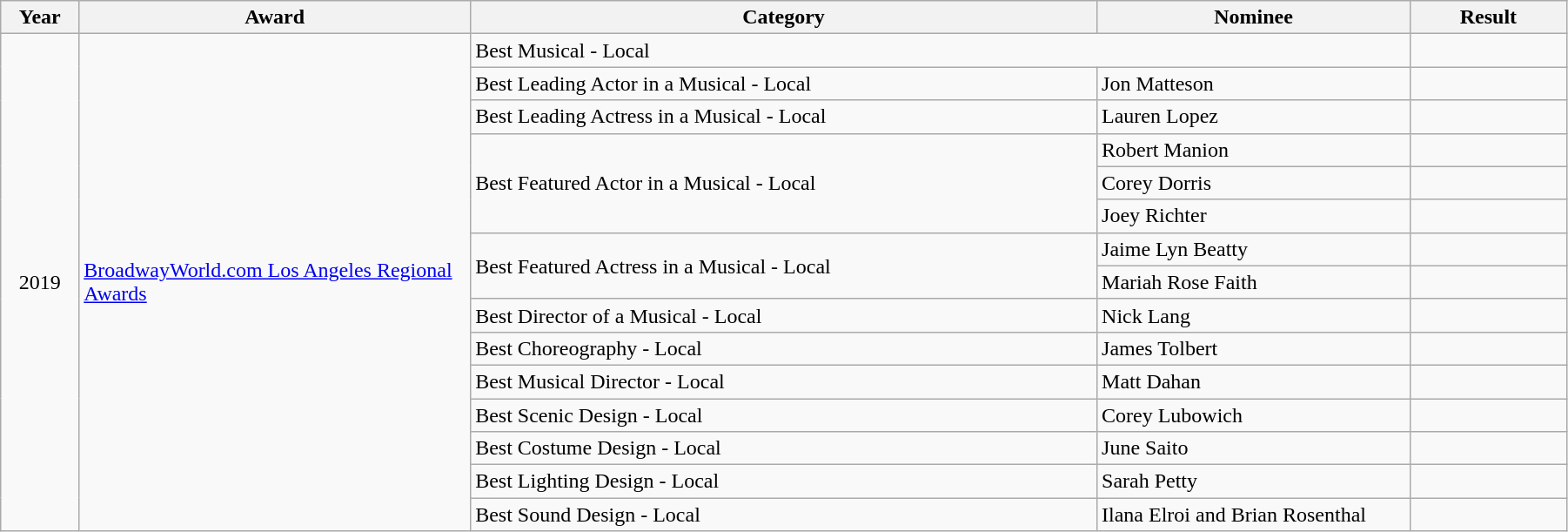<table class="wikitable" style="width:95%;">
<tr>
<th style="width:5%;">Year</th>
<th style="width:25%;">Award</th>
<th style="width:40%;">Category</th>
<th style="width:20%;">Nominee</th>
<th style="width:10%;">Result</th>
</tr>
<tr>
<td rowspan=15 style="text-align:center;">2019</td>
<td rowspan=15><a href='#'>BroadwayWorld.com Los Angeles Regional Awards</a></td>
<td colspan="2">Best Musical - Local</td>
<td></td>
</tr>
<tr>
<td>Best Leading Actor in a Musical - Local</td>
<td>Jon Matteson</td>
<td></td>
</tr>
<tr>
<td>Best Leading Actress in a Musical - Local</td>
<td>Lauren Lopez</td>
<td></td>
</tr>
<tr>
<td rowspan=3>Best Featured Actor in a Musical - Local</td>
<td>Robert Manion</td>
<td></td>
</tr>
<tr>
<td>Corey Dorris</td>
<td></td>
</tr>
<tr>
<td>Joey Richter</td>
<td></td>
</tr>
<tr>
<td rowspan=2>Best Featured Actress in a Musical - Local</td>
<td>Jaime Lyn Beatty</td>
<td></td>
</tr>
<tr>
<td>Mariah Rose Faith</td>
<td></td>
</tr>
<tr>
<td>Best Director of a Musical - Local</td>
<td>Nick Lang</td>
<td></td>
</tr>
<tr>
<td>Best Choreography - Local</td>
<td>James Tolbert</td>
<td></td>
</tr>
<tr>
<td>Best Musical Director - Local</td>
<td>Matt Dahan</td>
<td></td>
</tr>
<tr>
<td>Best Scenic Design - Local</td>
<td>Corey Lubowich</td>
<td></td>
</tr>
<tr>
<td>Best Costume Design - Local</td>
<td>June Saito</td>
<td></td>
</tr>
<tr>
<td>Best Lighting Design - Local</td>
<td>Sarah Petty</td>
<td></td>
</tr>
<tr>
<td>Best Sound Design - Local</td>
<td>Ilana Elroi and Brian Rosenthal</td>
<td></td>
</tr>
</table>
